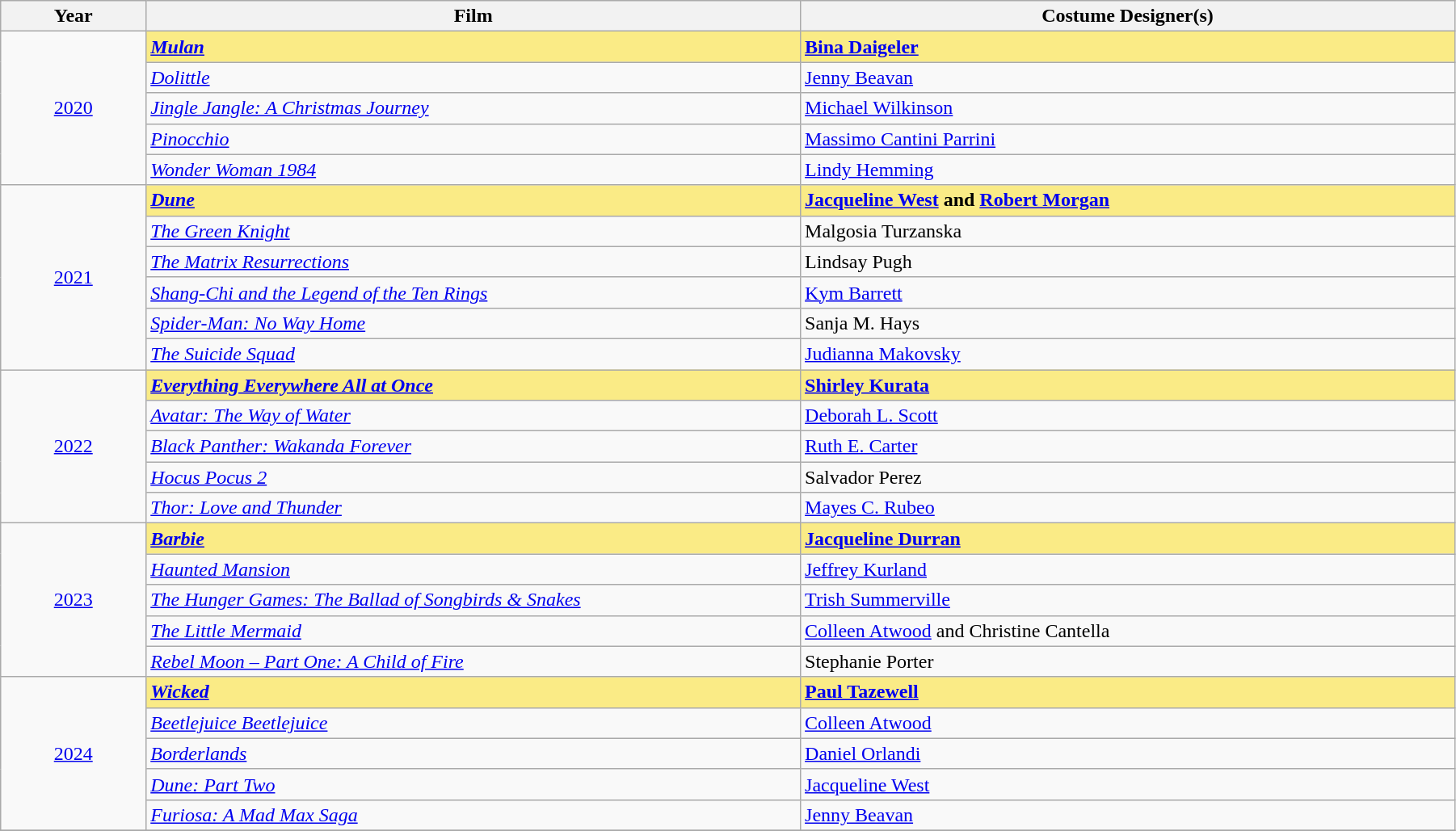<table class="wikitable" width="95%" cellpadding="5">
<tr>
<th width="10%">Year</th>
<th width="45%">Film</th>
<th width="45%">Costume Designer(s)</th>
</tr>
<tr>
<td rowspan="5" style="text-align:center;"><a href='#'>2020</a><br></td>
<td style="background:#FAEB86;"><strong><em><a href='#'>Mulan</a></em></strong></td>
<td style="background:#FAEB86;"><strong><a href='#'>Bina Daigeler</a></strong></td>
</tr>
<tr>
<td><em><a href='#'>Dolittle</a></em></td>
<td><a href='#'>Jenny Beavan</a></td>
</tr>
<tr>
<td><em><a href='#'>Jingle Jangle: A Christmas Journey</a></em></td>
<td><a href='#'>Michael Wilkinson</a></td>
</tr>
<tr>
<td><em><a href='#'>Pinocchio</a></em></td>
<td><a href='#'>Massimo Cantini Parrini</a></td>
</tr>
<tr>
<td><em><a href='#'>Wonder Woman 1984</a></em></td>
<td><a href='#'>Lindy Hemming</a></td>
</tr>
<tr>
<td rowspan="6" style="text-align:center;"><a href='#'>2021</a><br></td>
<td style="background:#FAEB86;"><strong><em><a href='#'>Dune</a></em></strong></td>
<td style="background:#FAEB86;"><strong><a href='#'>Jacqueline West</a> and <a href='#'>Robert Morgan</a></strong></td>
</tr>
<tr>
<td><em><a href='#'>The Green Knight</a></em></td>
<td>Malgosia Turzanska</td>
</tr>
<tr>
<td><em><a href='#'>The Matrix Resurrections</a></em></td>
<td>Lindsay Pugh</td>
</tr>
<tr>
<td><em><a href='#'>Shang-Chi and the Legend of the Ten Rings</a></em></td>
<td><a href='#'>Kym Barrett</a></td>
</tr>
<tr>
<td><em><a href='#'>Spider-Man: No Way Home</a></em></td>
<td>Sanja M. Hays</td>
</tr>
<tr>
<td><em><a href='#'>The Suicide Squad</a></em></td>
<td><a href='#'>Judianna Makovsky</a></td>
</tr>
<tr>
<td rowspan="5" style="text-align:center;"><a href='#'>2022</a><br></td>
<td style="background:#FAEB86;"><strong><em><a href='#'>Everything Everywhere All at Once</a></em></strong></td>
<td style="background:#FAEB86;"><strong><a href='#'>Shirley Kurata</a></strong></td>
</tr>
<tr>
<td><em><a href='#'>Avatar: The Way of Water</a></em></td>
<td><a href='#'>Deborah L. Scott</a></td>
</tr>
<tr>
<td><em><a href='#'>Black Panther: Wakanda Forever</a></em></td>
<td><a href='#'>Ruth E. Carter</a></td>
</tr>
<tr>
<td><em><a href='#'>Hocus Pocus 2</a></em></td>
<td>Salvador Perez</td>
</tr>
<tr>
<td><em><a href='#'>Thor: Love and Thunder</a></em></td>
<td><a href='#'>Mayes C. Rubeo</a></td>
</tr>
<tr>
<td rowspan="5" style="text-align:center;"><a href='#'>2023</a><br></td>
<td style="background:#FAEB86;"><strong><em><a href='#'>Barbie</a></em></strong></td>
<td style="background:#FAEB86;"><strong><a href='#'>Jacqueline Durran</a></strong></td>
</tr>
<tr>
<td><em><a href='#'>Haunted Mansion</a></em></td>
<td><a href='#'>Jeffrey Kurland</a></td>
</tr>
<tr>
<td><em><a href='#'>The Hunger Games: The Ballad of Songbirds & Snakes</a></em></td>
<td><a href='#'>Trish Summerville</a></td>
</tr>
<tr>
<td><em><a href='#'>The Little Mermaid</a></em></td>
<td><a href='#'>Colleen Atwood</a> and Christine Cantella</td>
</tr>
<tr>
<td><em><a href='#'>Rebel Moon – Part One: A Child of Fire</a></em></td>
<td>Stephanie Porter</td>
</tr>
<tr>
<td rowspan="5" style="text-align:center;"><a href='#'>2024</a><br></td>
<td style="background:#FAEB86;"><strong><em><a href='#'>Wicked</a></em></strong></td>
<td style="background:#FAEB86;"><strong><a href='#'>Paul Tazewell</a></strong></td>
</tr>
<tr>
<td><em><a href='#'>Beetlejuice Beetlejuice</a></em></td>
<td><a href='#'>Colleen Atwood</a></td>
</tr>
<tr>
<td><em><a href='#'>Borderlands</a></em></td>
<td><a href='#'>Daniel Orlandi</a></td>
</tr>
<tr>
<td><em><a href='#'>Dune: Part Two</a></em></td>
<td><a href='#'>Jacqueline West</a></td>
</tr>
<tr>
<td><em><a href='#'>Furiosa: A Mad Max Saga</a></em></td>
<td><a href='#'>Jenny Beavan</a></td>
</tr>
<tr>
</tr>
</table>
